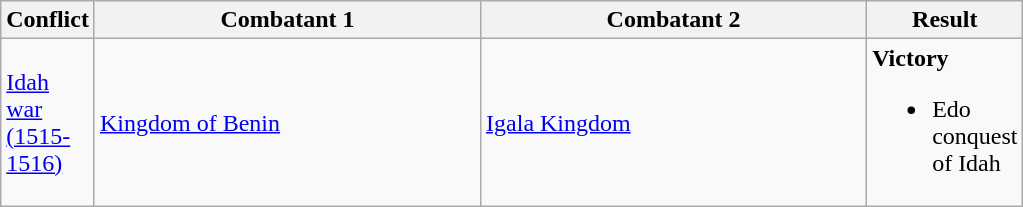<table class="wikitable sortable" style="text-align:left">
<tr>
<th width="50px"><strong>Conflict</strong></th>
<th width="250px"><strong>Combatant 1</strong></th>
<th width="250px"><strong>Combatant 2</strong></th>
<th width="75px"><strong>Result</strong></th>
</tr>
<tr>
<td><a href='#'>Idah war (1515-1516)</a></td>
<td><a href='#'>Kingdom of Benin</a></td>
<td><a href='#'>Igala Kingdom</a></td>
<td><strong>Victory</strong><br><ul><li>Edo conquest of Idah</li></ul></td>
</tr>
</table>
